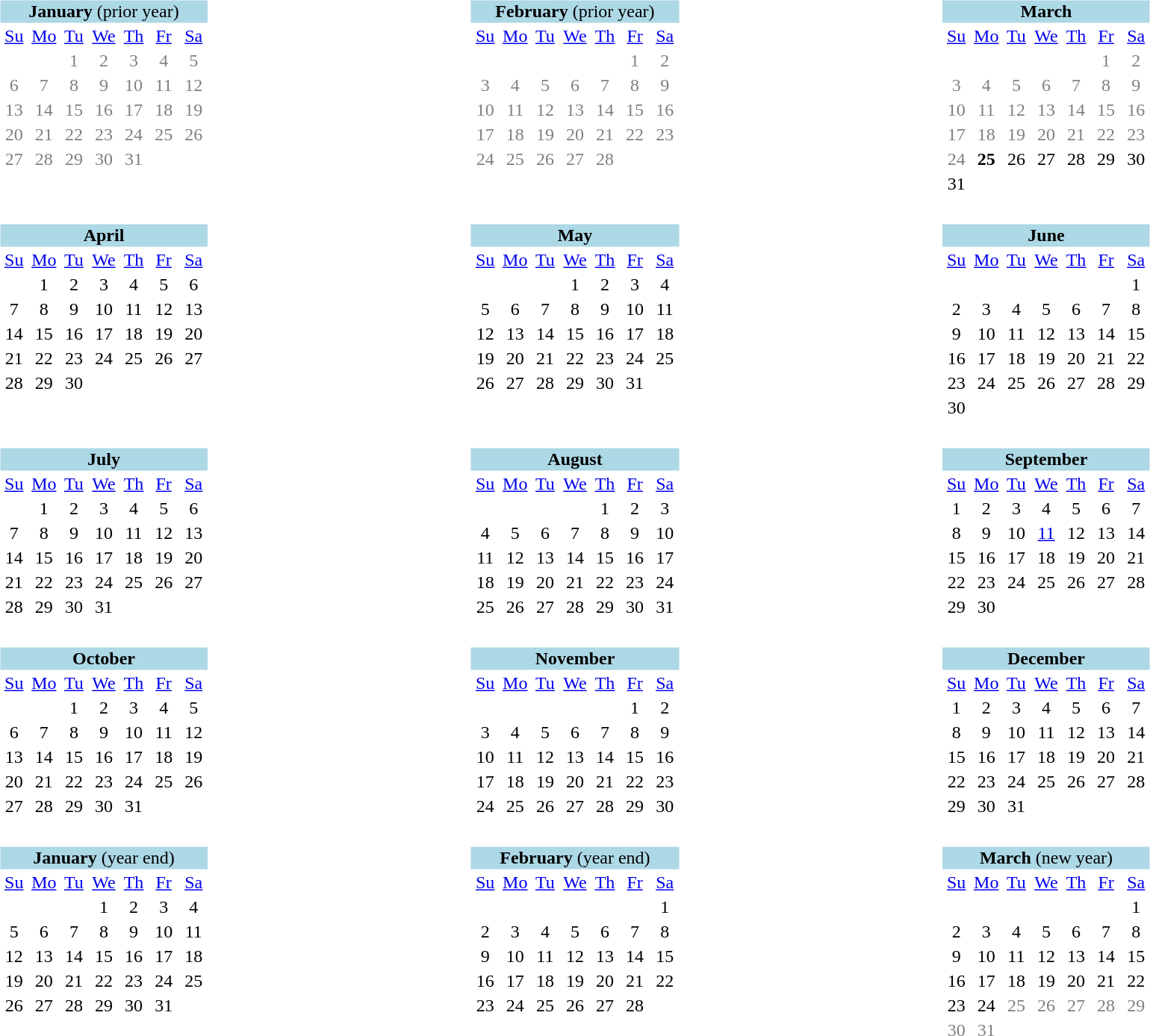<table width="100%" valign="top" style="text-align:center">
<tr>
<td valign="top" align="center"><br><table class="toccolours" style="margin-left: 1em; text-align:center;">
<tr style="background:lightblue;">
<td colspan="7"><strong>January</strong> (prior year)</td>
</tr>
<tr>
<td width="14%"><a href='#'>Su</a></td>
<td width="14%"><a href='#'>Mo</a></td>
<td width="14%"><a href='#'>Tu</a></td>
<td width="14%"><a href='#'>We</a></td>
<td width="14%"><a href='#'>Th</a></td>
<td width="14%"><a href='#'>Fr</a></td>
<td width="14%"><a href='#'>Sa</a></td>
</tr>
<tr style="color: gray;">
<td colspan="2"> </td>
<td>1</td>
<td>2</td>
<td>3</td>
<td>4</td>
<td>5</td>
</tr>
<tr style="color: gray;">
<td>6</td>
<td>7</td>
<td>8</td>
<td>9</td>
<td>10</td>
<td>11</td>
<td>12</td>
</tr>
<tr style="color: gray;">
<td>13</td>
<td>14</td>
<td>15</td>
<td>16</td>
<td>17</td>
<td>18</td>
<td>19</td>
</tr>
<tr style="color: gray;">
<td>20</td>
<td>21</td>
<td>22</td>
<td>23</td>
<td>24</td>
<td>25</td>
<td>26</td>
</tr>
<tr style="color: gray;">
<td>27</td>
<td>28</td>
<td>29</td>
<td>30</td>
<td>31</td>
<td> </td>
</tr>
</table>
</td>
<td valign="top" align="center"><br><table class="toccolours" style="margin-left:1em; text-align:center;">
<tr style="background:lightblue;">
<td colspan="7"><strong>February</strong>  (prior year)</td>
</tr>
<tr>
<td width="14%"><a href='#'>Su</a></td>
<td width="14%"><a href='#'>Mo</a></td>
<td width="14%"><a href='#'>Tu</a></td>
<td width="14%"><a href='#'>We</a></td>
<td width="14%"><a href='#'>Th</a></td>
<td width="14%"><a href='#'>Fr</a></td>
<td width="14%"><a href='#'>Sa</a></td>
</tr>
<tr style="color: gray;">
<td colspan="5"> </td>
<td>1</td>
<td>2</td>
</tr>
<tr style="color: gray;">
<td>3</td>
<td>4</td>
<td>5</td>
<td>6</td>
<td>7</td>
<td>8</td>
<td>9</td>
</tr>
<tr style="color: gray;">
<td>10</td>
<td>11</td>
<td>12</td>
<td>13</td>
<td>14</td>
<td>15</td>
<td>16</td>
</tr>
<tr style="color: gray;">
<td>17</td>
<td>18</td>
<td>19</td>
<td>20</td>
<td>21</td>
<td>22</td>
<td>23</td>
</tr>
<tr style="color: gray;">
<td>24</td>
<td>25</td>
<td>26</td>
<td>27</td>
<td>28</td>
</tr>
</table>
</td>
<td valign="top" align="center"><br><table class="toccolours" style="margin-left: 1em; text-align:center;">
<tr style="background:lightblue;">
<td colspan="7"><strong>March</strong></td>
</tr>
<tr>
<td width="14%"><a href='#'>Su</a></td>
<td width="14%"><a href='#'>Mo</a></td>
<td width="14%"><a href='#'>Tu</a></td>
<td width="14%"><a href='#'>We</a></td>
<td width="14%"><a href='#'>Th</a></td>
<td width="14%"><a href='#'>Fr</a></td>
<td width="14%"><a href='#'>Sa</a></td>
</tr>
<tr style="color: gray;">
<td colspan="5"> </td>
<td>1</td>
<td>2</td>
</tr>
<tr style="color: gray;">
<td>3</td>
<td>4</td>
<td>5</td>
<td>6</td>
<td>7</td>
<td>8</td>
<td>9</td>
</tr>
<tr style="color: gray;">
<td>10</td>
<td>11</td>
<td>12</td>
<td>13</td>
<td>14</td>
<td>15</td>
<td>16</td>
</tr>
<tr style="color: gray;">
<td>17</td>
<td>18</td>
<td>19</td>
<td>20</td>
<td>21</td>
<td>22</td>
<td>23</td>
</tr>
<tr style="color: black">
<td style="color: gray">24</td>
<td><strong>25</strong></td>
<td>26</td>
<td>27</td>
<td>28</td>
<td>29</td>
<td>30</td>
</tr>
<tr style="color: black">
<td>31</td>
<td colspan="5"> </td>
</tr>
</table>
</td>
</tr>
<tr>
<td valign="top" align="center"><br><table class="toccolours" style="margin-left: 1em; text-align:center;">
<tr style="background:lightblue;">
<td colspan="7"><strong>April</strong></td>
</tr>
<tr>
<td width="14%"><a href='#'>Su</a></td>
<td width="14%"><a href='#'>Mo</a></td>
<td width="14%"><a href='#'>Tu</a></td>
<td width="14%"><a href='#'>We</a></td>
<td width="14%"><a href='#'>Th</a></td>
<td width="14%"><a href='#'>Fr</a></td>
<td width="14%"><a href='#'>Sa</a></td>
</tr>
<tr>
<td colspan="1"> </td>
<td>1</td>
<td>2</td>
<td>3</td>
<td>4</td>
<td>5</td>
<td>6</td>
</tr>
<tr>
<td>7</td>
<td>8</td>
<td>9</td>
<td>10</td>
<td>11</td>
<td>12</td>
<td>13</td>
</tr>
<tr>
<td>14</td>
<td>15</td>
<td>16</td>
<td>17</td>
<td>18</td>
<td>19</td>
<td>20</td>
</tr>
<tr>
<td>21</td>
<td>22</td>
<td>23</td>
<td>24</td>
<td>25</td>
<td>26</td>
<td>27</td>
</tr>
<tr>
<td>28</td>
<td>29</td>
<td>30</td>
<td colspan="3"> </td>
</tr>
</table>
</td>
<td valign="top" align="center"><br><table class="toccolours" style="margin-left: 1em; text-align:center;">
<tr style="background:lightblue;">
<td colspan="7"><strong>May</strong></td>
</tr>
<tr>
<td width="14%"><a href='#'>Su</a></td>
<td width="14%"><a href='#'>Mo</a></td>
<td width="14%"><a href='#'>Tu</a></td>
<td width="14%"><a href='#'>We</a></td>
<td width="14%"><a href='#'>Th</a></td>
<td width="14%"><a href='#'>Fr</a></td>
<td width="14%"><a href='#'>Sa</a></td>
</tr>
<tr>
<td colspan="3"> </td>
<td>1</td>
<td>2</td>
<td>3</td>
<td>4</td>
</tr>
<tr>
<td>5</td>
<td>6</td>
<td>7</td>
<td>8</td>
<td>9</td>
<td>10</td>
<td>11</td>
</tr>
<tr>
<td>12</td>
<td>13</td>
<td>14</td>
<td>15</td>
<td>16</td>
<td>17</td>
<td>18</td>
</tr>
<tr>
<td>19</td>
<td>20</td>
<td>21</td>
<td>22</td>
<td>23</td>
<td>24</td>
<td>25</td>
</tr>
<tr>
<td>26</td>
<td>27</td>
<td>28</td>
<td>29</td>
<td>30</td>
<td>31</td>
</tr>
</table>
</td>
<td valign="top" align="center"><br><table class="toccolours" style="margin-left: 1em; text-align:center;">
<tr style="background:lightblue;">
<td colspan="7"><strong>June</strong></td>
</tr>
<tr>
<td width="14%"><a href='#'>Su</a></td>
<td width="14%"><a href='#'>Mo</a></td>
<td width="14%"><a href='#'>Tu</a></td>
<td width="14%"><a href='#'>We</a></td>
<td width="14%"><a href='#'>Th</a></td>
<td width="14%"><a href='#'>Fr</a></td>
<td width="14%"><a href='#'>Sa</a></td>
</tr>
<tr>
<td colspan=6> </td>
<td>1</td>
</tr>
<tr>
<td>2</td>
<td>3</td>
<td>4</td>
<td>5</td>
<td>6</td>
<td>7</td>
<td>8</td>
</tr>
<tr>
<td>9</td>
<td>10</td>
<td>11</td>
<td>12</td>
<td>13</td>
<td>14</td>
<td>15</td>
</tr>
<tr>
<td>16</td>
<td>17</td>
<td>18</td>
<td>19</td>
<td>20</td>
<td>21</td>
<td>22</td>
</tr>
<tr>
<td>23</td>
<td>24</td>
<td>25</td>
<td>26</td>
<td>27</td>
<td>28</td>
<td>29</td>
</tr>
<tr>
<td>30</td>
<td> </td>
</tr>
</table>
</td>
</tr>
<tr>
<td valign="top" align="center"><br><table class="toccolours" style="margin-left: 1em; text-align:center;">
<tr style="background:lightblue;">
<td colspan="7"><strong>July</strong></td>
</tr>
<tr>
<td width="14%"><a href='#'>Su</a></td>
<td width="14%"><a href='#'>Mo</a></td>
<td width="14%"><a href='#'>Tu</a></td>
<td width="14%"><a href='#'>We</a></td>
<td width="14%"><a href='#'>Th</a></td>
<td width="14%"><a href='#'>Fr</a></td>
<td width="14%"><a href='#'>Sa</a></td>
</tr>
<tr>
<td colspan=1> </td>
<td>1</td>
<td>2</td>
<td>3</td>
<td>4</td>
<td>5</td>
<td>6</td>
</tr>
<tr>
<td>7</td>
<td>8</td>
<td>9</td>
<td>10</td>
<td>11</td>
<td>12</td>
<td>13</td>
</tr>
<tr>
<td>14</td>
<td>15</td>
<td>16</td>
<td>17</td>
<td>18</td>
<td>19</td>
<td>20</td>
</tr>
<tr>
<td>21</td>
<td>22</td>
<td>23</td>
<td>24</td>
<td>25</td>
<td>26</td>
<td>27</td>
</tr>
<tr>
<td>28</td>
<td>29</td>
<td>30</td>
<td>31</td>
</tr>
</table>
</td>
<td valign="top" align="center"><br><table class="toccolours" style="margin-left: 1em; text-align:center;">
<tr style="background:lightblue;">
<td colspan="7"><strong>August</strong></td>
</tr>
<tr>
<td width="14%"><a href='#'>Su</a></td>
<td width="14%"><a href='#'>Mo</a></td>
<td width="14%"><a href='#'>Tu</a></td>
<td width="14%"><a href='#'>We</a></td>
<td width="14%"><a href='#'>Th</a></td>
<td width="14%"><a href='#'>Fr</a></td>
<td width="14%"><a href='#'>Sa</a></td>
</tr>
<tr>
<td colspan=4> </td>
<td>1</td>
<td>2</td>
<td>3</td>
</tr>
<tr>
<td>4</td>
<td>5</td>
<td>6</td>
<td>7</td>
<td>8</td>
<td>9</td>
<td>10</td>
</tr>
<tr>
<td>11</td>
<td>12</td>
<td>13</td>
<td>14</td>
<td>15</td>
<td>16</td>
<td>17</td>
</tr>
<tr>
<td>18</td>
<td>19</td>
<td>20</td>
<td>21</td>
<td>22</td>
<td>23</td>
<td>24</td>
</tr>
<tr>
<td>25</td>
<td>26</td>
<td>27</td>
<td>28</td>
<td>29</td>
<td>30</td>
<td>31</td>
</tr>
</table>
</td>
<td valign="top" align="center"><br><table class="toccolours" style="margin-left: 1em; text-align:center;">
<tr style="background:lightblue;">
<td colspan="7"><strong>September</strong></td>
</tr>
<tr>
<td width="14%"><a href='#'>Su</a></td>
<td width="14%"><a href='#'>Mo</a></td>
<td width="14%"><a href='#'>Tu</a></td>
<td width="14%"><a href='#'>We</a></td>
<td width="14%"><a href='#'>Th</a></td>
<td width="14%"><a href='#'>Fr</a></td>
<td width="14%"><a href='#'>Sa</a></td>
</tr>
<tr>
<td>1</td>
<td>2</td>
<td>3</td>
<td>4</td>
<td>5</td>
<td>6</td>
<td>7</td>
</tr>
<tr>
<td>8</td>
<td>9</td>
<td>10</td>
<td><a href='#'>11</a></td>
<td>12</td>
<td>13</td>
<td>14</td>
</tr>
<tr>
<td>15</td>
<td>16</td>
<td>17</td>
<td>18</td>
<td>19</td>
<td>20</td>
<td>21</td>
</tr>
<tr>
<td>22</td>
<td>23</td>
<td>24</td>
<td>25</td>
<td>26</td>
<td>27</td>
<td>28</td>
</tr>
<tr>
<td>29</td>
<td>30</td>
</tr>
</table>
</td>
</tr>
<tr>
<td valign="top" align="center"><br><table class="toccolours" style="margin-left: 1em; text-align:center;">
<tr style="background:lightblue;">
<td colspan="7"><strong>October</strong></td>
</tr>
<tr>
<td width="14%"><a href='#'>Su</a></td>
<td width="14%"><a href='#'>Mo</a></td>
<td width="14%"><a href='#'>Tu</a></td>
<td width="14%"><a href='#'>We</a></td>
<td width="14%"><a href='#'>Th</a></td>
<td width="14%"><a href='#'>Fr</a></td>
<td width="14%"><a href='#'>Sa</a></td>
</tr>
<tr>
<td colspan=2> </td>
<td>1</td>
<td>2</td>
<td>3</td>
<td>4</td>
<td>5</td>
</tr>
<tr>
<td>6</td>
<td>7</td>
<td>8</td>
<td>9</td>
<td>10</td>
<td>11</td>
<td>12</td>
</tr>
<tr>
<td>13</td>
<td>14</td>
<td>15</td>
<td>16</td>
<td>17</td>
<td>18</td>
<td>19</td>
</tr>
<tr>
<td>20</td>
<td>21</td>
<td>22</td>
<td>23</td>
<td>24</td>
<td>25</td>
<td>26</td>
</tr>
<tr>
<td>27</td>
<td>28</td>
<td>29</td>
<td>30</td>
<td>31</td>
</tr>
</table>
</td>
<td valign="top" align="center"><br><table class="toccolours" style="margin-left: 1em; text-align:center;">
<tr style="background:lightblue;">
<td colspan="7"><strong>November</strong></td>
</tr>
<tr>
<td width="14%"><a href='#'>Su</a></td>
<td width="14%"><a href='#'>Mo</a></td>
<td width="14%"><a href='#'>Tu</a></td>
<td width="14%"><a href='#'>We</a></td>
<td width="14%"><a href='#'>Th</a></td>
<td width="14%"><a href='#'>Fr</a></td>
<td width="14%"><a href='#'>Sa</a></td>
</tr>
<tr>
<td colspan=5> </td>
<td>1</td>
<td>2</td>
</tr>
<tr>
<td>3</td>
<td>4</td>
<td>5</td>
<td>6</td>
<td>7</td>
<td>8</td>
<td>9</td>
</tr>
<tr>
<td>10</td>
<td>11</td>
<td>12</td>
<td>13</td>
<td>14</td>
<td>15</td>
<td>16</td>
</tr>
<tr>
<td>17</td>
<td>18</td>
<td>19</td>
<td>20</td>
<td>21</td>
<td>22</td>
<td>23</td>
</tr>
<tr>
<td>24</td>
<td>25</td>
<td>26</td>
<td>27</td>
<td>28</td>
<td>29</td>
<td>30</td>
</tr>
</table>
</td>
<td valign="top" align="center"><br><table class="toccolours" style="margin-left: 1em; text-align:center;">
<tr style="background:lightblue;">
<td colspan="7"><strong>December</strong></td>
</tr>
<tr>
<td width="14%"><a href='#'>Su</a></td>
<td width="14%"><a href='#'>Mo</a></td>
<td width="14%"><a href='#'>Tu</a></td>
<td width="14%"><a href='#'>We</a></td>
<td width="14%"><a href='#'>Th</a></td>
<td width="14%"><a href='#'>Fr</a></td>
<td width="14%"><a href='#'>Sa</a></td>
</tr>
<tr>
<td>1</td>
<td>2</td>
<td>3</td>
<td>4</td>
<td>5</td>
<td>6</td>
<td>7</td>
</tr>
<tr>
<td>8</td>
<td>9</td>
<td>10</td>
<td>11</td>
<td>12</td>
<td>13</td>
<td>14</td>
</tr>
<tr>
<td>15</td>
<td>16</td>
<td>17</td>
<td>18</td>
<td>19</td>
<td>20</td>
<td>21</td>
</tr>
<tr>
<td>22</td>
<td>23</td>
<td>24</td>
<td>25</td>
<td>26</td>
<td>27</td>
<td>28</td>
</tr>
<tr>
<td>29</td>
<td>30</td>
<td>31</td>
<td> </td>
</tr>
</table>
</td>
</tr>
<tr>
<td valign="top" align="center"><br><table class="toccolours" style="margin-left: 1em; text-align:center;">
<tr style="background:lightblue;">
<td colspan="7"><strong>January</strong> (year end)</td>
</tr>
<tr>
<td width="14%"><a href='#'>Su</a></td>
<td width="14%"><a href='#'>Mo</a></td>
<td width="14%"><a href='#'>Tu</a></td>
<td width="14%"><a href='#'>We</a></td>
<td width="14%"><a href='#'>Th</a></td>
<td width="14%"><a href='#'>Fr</a></td>
<td width="14%"><a href='#'>Sa</a></td>
</tr>
<tr>
<td colspan=3> </td>
<td>1</td>
<td>2</td>
<td>3</td>
<td>4</td>
</tr>
<tr>
<td>5</td>
<td>6</td>
<td>7</td>
<td>8</td>
<td>9</td>
<td>10</td>
<td>11</td>
</tr>
<tr>
<td>12</td>
<td>13</td>
<td>14</td>
<td>15</td>
<td>16</td>
<td>17</td>
<td>18</td>
</tr>
<tr>
<td>19</td>
<td>20</td>
<td>21</td>
<td>22</td>
<td>23</td>
<td>24</td>
<td>25</td>
</tr>
<tr>
<td>26</td>
<td>27</td>
<td>28</td>
<td>29</td>
<td>30</td>
<td>31</td>
</tr>
<tr>
<td> </td>
</tr>
</table>
</td>
<td valign="top" align="center"><br><table class="toccolours" style="margin-left: 1em; text-align:center;">
<tr style="background:lightblue;">
<td colspan="7"><strong>February</strong> (year end)</td>
</tr>
<tr>
<td width="14%"><a href='#'>Su</a></td>
<td width="14%"><a href='#'>Mo</a></td>
<td width="14%"><a href='#'>Tu</a></td>
<td width="14%"><a href='#'>We</a></td>
<td width="14%"><a href='#'>Th</a></td>
<td width="14%"><a href='#'>Fr</a></td>
<td width="14%"><a href='#'>Sa</a></td>
</tr>
<tr>
<td colspan=6> </td>
<td>1</td>
</tr>
<tr>
<td>2</td>
<td>3</td>
<td>4</td>
<td>5</td>
<td>6</td>
<td>7</td>
<td>8</td>
</tr>
<tr>
<td>9</td>
<td>10</td>
<td>11</td>
<td>12</td>
<td>13</td>
<td>14</td>
<td>15</td>
</tr>
<tr>
<td>16</td>
<td>17</td>
<td>18</td>
<td>19</td>
<td>20</td>
<td>21</td>
<td>22</td>
</tr>
<tr>
<td>23</td>
<td>24</td>
<td>25</td>
<td>26</td>
<td>27</td>
<td>28</td>
</tr>
<tr>
<td> </td>
</tr>
</table>
</td>
<td valign="top" align="center"><br><table class="toccolours" style="margin-left: 1em; text-align:center;">
<tr style="background:lightblue;">
<td colspan="7"><strong>March</strong> (new year)</td>
</tr>
<tr>
<td width="14%"><a href='#'>Su</a></td>
<td width="14%"><a href='#'>Mo</a></td>
<td width="14%"><a href='#'>Tu</a></td>
<td width="14%"><a href='#'>We</a></td>
<td width="14%"><a href='#'>Th</a></td>
<td width="14%"><a href='#'>Fr</a></td>
<td width="14%"><a href='#'>Sa</a></td>
</tr>
<tr>
<td colspan=6> </td>
<td>1</td>
</tr>
<tr>
<td>2</td>
<td>3</td>
<td>4</td>
<td>5</td>
<td>6</td>
<td>7</td>
<td>8</td>
</tr>
<tr>
<td>9</td>
<td>10</td>
<td>11</td>
<td>12</td>
<td>13</td>
<td>14</td>
<td>15</td>
</tr>
<tr>
<td>16</td>
<td>17</td>
<td>18</td>
<td>19</td>
<td>20</td>
<td>21</td>
<td>22</td>
</tr>
<tr style="color: gray;">
<td style="color: black">23</td>
<td style="color: black">24</td>
<td>25</td>
<td>26</td>
<td>27</td>
<td>28</td>
<td>29</td>
</tr>
<tr style="color: gray;">
<td>30</td>
<td>31</td>
</tr>
</table>
</td>
</tr>
</table>
